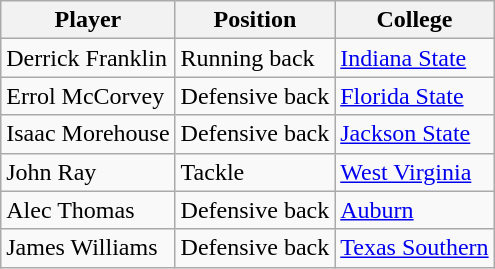<table class="wikitable">
<tr>
<th>Player</th>
<th>Position</th>
<th>College</th>
</tr>
<tr>
<td>Derrick Franklin</td>
<td>Running back</td>
<td><a href='#'>Indiana State</a></td>
</tr>
<tr>
<td>Errol McCorvey</td>
<td>Defensive back</td>
<td><a href='#'>Florida State</a></td>
</tr>
<tr>
<td>Isaac Morehouse</td>
<td>Defensive back</td>
<td><a href='#'>Jackson State</a></td>
</tr>
<tr>
<td>John Ray</td>
<td>Tackle</td>
<td><a href='#'>West Virginia</a></td>
</tr>
<tr>
<td>Alec Thomas</td>
<td>Defensive back</td>
<td><a href='#'>Auburn</a></td>
</tr>
<tr>
<td>James Williams</td>
<td>Defensive back</td>
<td><a href='#'>Texas Southern</a></td>
</tr>
</table>
